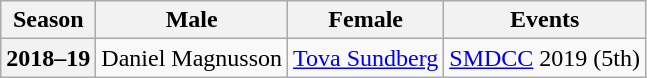<table class="wikitable">
<tr>
<th scope="col">Season</th>
<th scope="col">Male</th>
<th scope="col">Female</th>
<th scope="col">Events</th>
</tr>
<tr>
<th scope="row">2018–19</th>
<td>Daniel Magnusson</td>
<td><a href='#'>Tova Sundberg</a></td>
<td><a href='#'>SMDCC</a> 2019 (5th)</td>
</tr>
</table>
